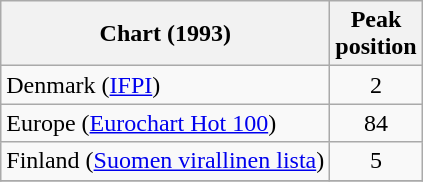<table class="wikitable sortable">
<tr>
<th align="left">Chart (1993)</th>
<th align="center">Peak<br>position</th>
</tr>
<tr>
<td align="left">Denmark (<a href='#'>IFPI</a>)</td>
<td align="center">2</td>
</tr>
<tr>
<td align="left">Europe (<a href='#'>Eurochart Hot 100</a>)</td>
<td align="center">84</td>
</tr>
<tr>
<td align="left">Finland (<a href='#'>Suomen virallinen lista</a>)</td>
<td align="center">5</td>
</tr>
<tr>
</tr>
</table>
